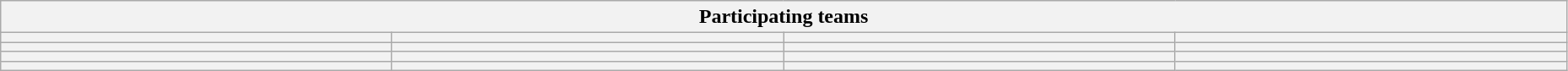<table class="wikitable" style="width:98%;">
<tr>
<th colspan=4>Participating teams</th>
</tr>
<tr>
<th width=25%></th>
<th width=25%></th>
<th width=25%></th>
<th width=25%></th>
</tr>
<tr>
<th></th>
<th></th>
<th></th>
<th></th>
</tr>
<tr>
<th></th>
<th></th>
<th></th>
<th></th>
</tr>
<tr>
<th></th>
<th></th>
<th></th>
<th></th>
</tr>
</table>
